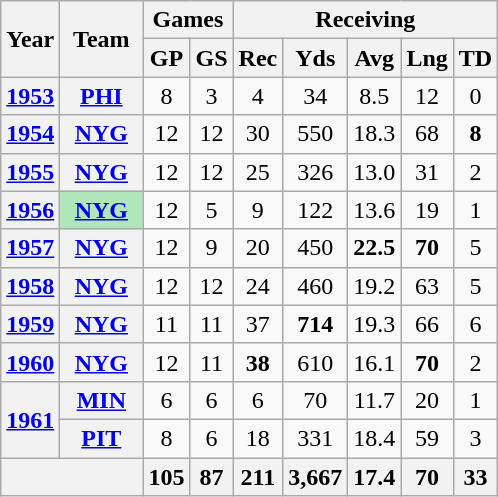<table class="wikitable" style="text-align:center">
<tr>
<th rowspan="2">Year</th>
<th rowspan="2">Team</th>
<th colspan="2">Games</th>
<th colspan="5">Receiving</th>
</tr>
<tr>
<th>GP</th>
<th>GS</th>
<th>Rec</th>
<th>Yds</th>
<th>Avg</th>
<th>Lng</th>
<th>TD</th>
</tr>
<tr>
<th><a href='#'>1953</a></th>
<th><a href='#'>PHI</a></th>
<td>8</td>
<td>3</td>
<td>4</td>
<td>34</td>
<td>8.5</td>
<td>12</td>
<td>0</td>
</tr>
<tr>
<th><a href='#'>1954</a></th>
<th><a href='#'>NYG</a></th>
<td>12</td>
<td>12</td>
<td>30</td>
<td>550</td>
<td>18.3</td>
<td>68</td>
<td><strong>8</strong></td>
</tr>
<tr>
<th><a href='#'>1955</a></th>
<th><a href='#'>NYG</a></th>
<td>12</td>
<td>12</td>
<td>25</td>
<td>326</td>
<td>13.0</td>
<td>31</td>
<td>2</td>
</tr>
<tr>
<th><a href='#'>1956</a></th>
<th style="background:#afe6ba; width:3em;"><a href='#'>NYG</a></th>
<td>12</td>
<td>5</td>
<td>9</td>
<td>122</td>
<td>13.6</td>
<td>19</td>
<td>1</td>
</tr>
<tr>
<th><a href='#'>1957</a></th>
<th><a href='#'>NYG</a></th>
<td>12</td>
<td>9</td>
<td>20</td>
<td>450</td>
<td><strong>22.5</strong></td>
<td><strong>70</strong></td>
<td>5</td>
</tr>
<tr>
<th><a href='#'>1958</a></th>
<th><a href='#'>NYG</a></th>
<td>12</td>
<td>12</td>
<td>24</td>
<td>460</td>
<td>19.2</td>
<td>63</td>
<td>5</td>
</tr>
<tr>
<th><a href='#'>1959</a></th>
<th><a href='#'>NYG</a></th>
<td>11</td>
<td>11</td>
<td>37</td>
<td><strong>714</strong></td>
<td>19.3</td>
<td>66</td>
<td>6</td>
</tr>
<tr>
<th><a href='#'>1960</a></th>
<th><a href='#'>NYG</a></th>
<td>12</td>
<td>11</td>
<td><strong>38</strong></td>
<td>610</td>
<td>16.1</td>
<td><strong>70</strong></td>
<td>2</td>
</tr>
<tr>
<th rowspan="2"><a href='#'>1961</a></th>
<th><a href='#'>MIN</a></th>
<td>6</td>
<td>6</td>
<td>6</td>
<td>70</td>
<td>11.7</td>
<td>20</td>
<td>1</td>
</tr>
<tr>
<th><a href='#'>PIT</a></th>
<td>8</td>
<td>6</td>
<td>18</td>
<td>331</td>
<td>18.4</td>
<td>59</td>
<td>3</td>
</tr>
<tr>
<th colspan="2"></th>
<th>105</th>
<th>87</th>
<th>211</th>
<th>3,667</th>
<th>17.4</th>
<th>70</th>
<th>33</th>
</tr>
</table>
